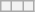<table class="wikitable">
<tr>
<th></th>
<th></th>
<th></th>
</tr>
</table>
